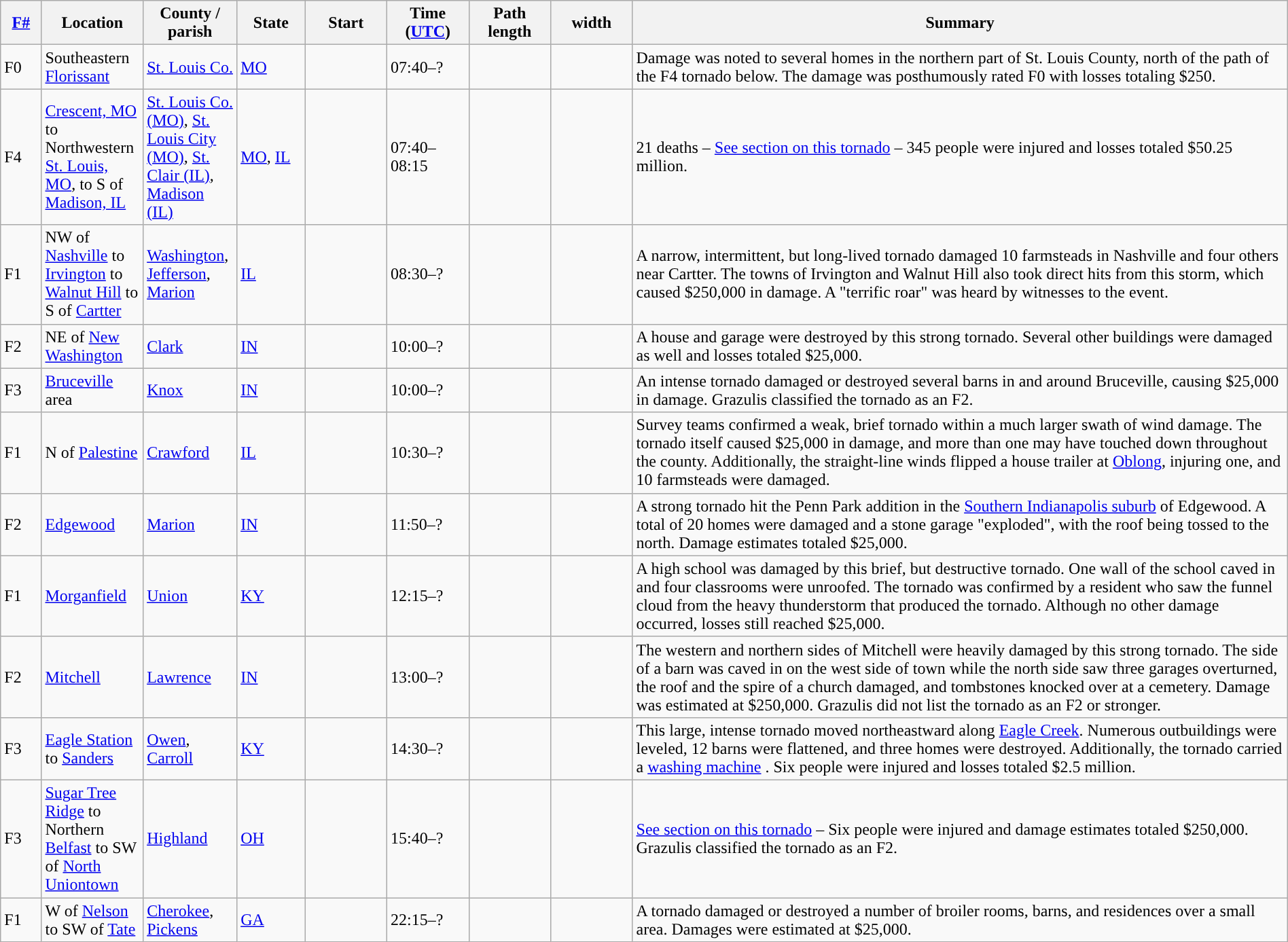<table class="wikitable sortable" style="width:100%;">
<tr>
<th scope="col"  style="width:3%; text-align:center;"><a href='#'>F#</a></th>
<th scope="col"  style="width:7%; text-align:center;" class="unsortable">Location</th>
<th scope="col"  style="width:6%; text-align:center;" class="unsortable">County / parish</th>
<th scope="col"  style="width:5%; text-align:center;">State</th>
<th scope="col"  style="width:6%; text-align:center;">Start<br></th>
<th scope="col"  style="width:6%; text-align:center;">Time (<a href='#'>UTC</a>)</th>
<th scope="col"  style="width:6%; text-align:center;">Path length</th>
<th scope="col"  style="width:6%; text-align:center;"> width</th>
<th scope="col" class="unsortable" style="width:48%; text-align:center;">Summary</th>
</tr>
<tr>
<td>F0</td>
<td>Southeastern <a href='#'>Florissant</a></td>
<td><a href='#'>St. Louis Co.</a></td>
<td><a href='#'>MO</a></td>
<td></td>
<td>07:40–?</td>
<td></td>
<td></td>
<td>Damage was noted to several homes in the northern part of St. Louis County, north of the path of the F4 tornado below. The damage was posthumously rated F0 with losses totaling $250.</td>
</tr>
<tr>
<td>F4</td>
<td><a href='#'>Crescent, MO</a> to Northwestern <a href='#'>St. Louis, MO</a>, to S of <a href='#'>Madison, IL</a></td>
<td><a href='#'>St. Louis Co. (MO)</a>, <a href='#'>St. Louis City (MO)</a>, <a href='#'>St. Clair (IL)</a>, <a href='#'>Madison (IL)</a></td>
<td><a href='#'>MO</a>, <a href='#'>IL</a></td>
<td></td>
<td>07:40–08:15</td>
<td></td>
<td></td>
<td>21 deaths – <a href='#'>See section on this tornado</a> – 345 people were injured and losses totaled $50.25 million.</td>
</tr>
<tr>
<td>F1</td>
<td>NW of <a href='#'>Nashville</a> to <a href='#'>Irvington</a> to <a href='#'>Walnut Hill</a> to S of <a href='#'>Cartter</a></td>
<td><a href='#'>Washington</a>, <a href='#'>Jefferson</a>, <a href='#'>Marion</a></td>
<td><a href='#'>IL</a></td>
<td></td>
<td>08:30–?</td>
<td></td>
<td></td>
<td>A narrow, intermittent, but long-lived tornado damaged 10 farmsteads in Nashville and four others near Cartter. The towns of Irvington and Walnut Hill also took direct hits from this storm, which caused $250,000 in damage. A "terrific roar" was heard by witnesses to the event.</td>
</tr>
<tr>
<td>F2</td>
<td>NE of <a href='#'>New Washington</a></td>
<td><a href='#'>Clark</a></td>
<td><a href='#'>IN</a></td>
<td></td>
<td>10:00–?</td>
<td></td>
<td></td>
<td>A house and garage were destroyed by this strong tornado. Several other buildings were damaged as well and losses totaled $25,000.</td>
</tr>
<tr>
<td>F3</td>
<td><a href='#'>Bruceville</a> area</td>
<td><a href='#'>Knox</a></td>
<td><a href='#'>IN</a></td>
<td></td>
<td>10:00–?</td>
<td></td>
<td></td>
<td>An intense tornado damaged or destroyed several barns in and around Bruceville, causing $25,000 in damage. Grazulis classified the tornado as an F2.</td>
</tr>
<tr>
<td>F1</td>
<td>N of <a href='#'>Palestine</a></td>
<td><a href='#'>Crawford</a></td>
<td><a href='#'>IL</a></td>
<td></td>
<td>10:30–?</td>
<td></td>
<td></td>
<td>Survey teams confirmed a weak, brief tornado within a much larger swath of wind damage. The tornado itself caused $25,000 in damage, and more than one may have touched down throughout the county. Additionally, the straight-line winds flipped a house trailer at <a href='#'>Oblong</a>, injuring one, and 10 farmsteads were damaged.</td>
</tr>
<tr>
<td>F2</td>
<td><a href='#'>Edgewood</a></td>
<td><a href='#'>Marion</a></td>
<td><a href='#'>IN</a></td>
<td></td>
<td>11:50–?</td>
<td></td>
<td></td>
<td>A strong tornado hit the Penn Park addition in the <a href='#'>Southern Indianapolis suburb</a> of Edgewood. A total of 20 homes were damaged and a stone garage "exploded", with the roof being tossed  to the north. Damage estimates totaled $25,000.</td>
</tr>
<tr>
<td>F1</td>
<td><a href='#'>Morganfield</a></td>
<td><a href='#'>Union</a></td>
<td><a href='#'>KY</a></td>
<td></td>
<td>12:15–?</td>
<td></td>
<td></td>
<td>A high school was damaged by this brief, but destructive tornado. One wall of the school caved in and four classrooms were unroofed. The tornado was confirmed by a resident who saw the funnel cloud from the heavy thunderstorm that produced the tornado. Although no other damage occurred, losses still reached $25,000.</td>
</tr>
<tr>
<td>F2</td>
<td><a href='#'>Mitchell</a></td>
<td><a href='#'>Lawrence</a></td>
<td><a href='#'>IN</a></td>
<td></td>
<td>13:00–?</td>
<td></td>
<td></td>
<td>The western and northern sides of Mitchell were heavily damaged by this strong tornado. The side of a barn was caved in on the west side of town while the north side saw three garages overturned, the roof and the spire of a church damaged, and tombstones knocked over at a cemetery. Damage was estimated at $250,000. Grazulis did not list the tornado as an F2 or stronger.</td>
</tr>
<tr>
<td>F3</td>
<td><a href='#'>Eagle Station</a> to <a href='#'>Sanders</a></td>
<td><a href='#'>Owen</a>, <a href='#'>Carroll</a></td>
<td><a href='#'>KY</a></td>
<td></td>
<td>14:30–?</td>
<td></td>
<td></td>
<td>This large, intense tornado moved northeastward along <a href='#'>Eagle Creek</a>. Numerous outbuildings were leveled, 12 barns were flattened, and three homes were destroyed. Additionally, the tornado carried a <a href='#'>washing machine</a> . Six people were injured and losses totaled $2.5 million.</td>
</tr>
<tr>
<td>F3</td>
<td><a href='#'>Sugar Tree Ridge</a> to Northern <a href='#'>Belfast</a> to SW of <a href='#'>North Uniontown</a></td>
<td><a href='#'>Highland</a></td>
<td><a href='#'>OH</a></td>
<td></td>
<td>15:40–?</td>
<td></td>
<td></td>
<td><a href='#'>See section on this tornado</a> – Six people were injured and damage estimates totaled $250,000. Grazulis classified the tornado as an F2.</td>
</tr>
<tr>
<td>F1</td>
<td>W of <a href='#'>Nelson</a> to SW of <a href='#'>Tate</a></td>
<td><a href='#'>Cherokee</a>, <a href='#'>Pickens</a></td>
<td><a href='#'>GA</a></td>
<td></td>
<td>22:15–?</td>
<td></td>
<td></td>
<td>A tornado damaged or destroyed a number of broiler rooms, barns, and residences over a small area. Damages were estimated at $25,000.</td>
</tr>
</table>
